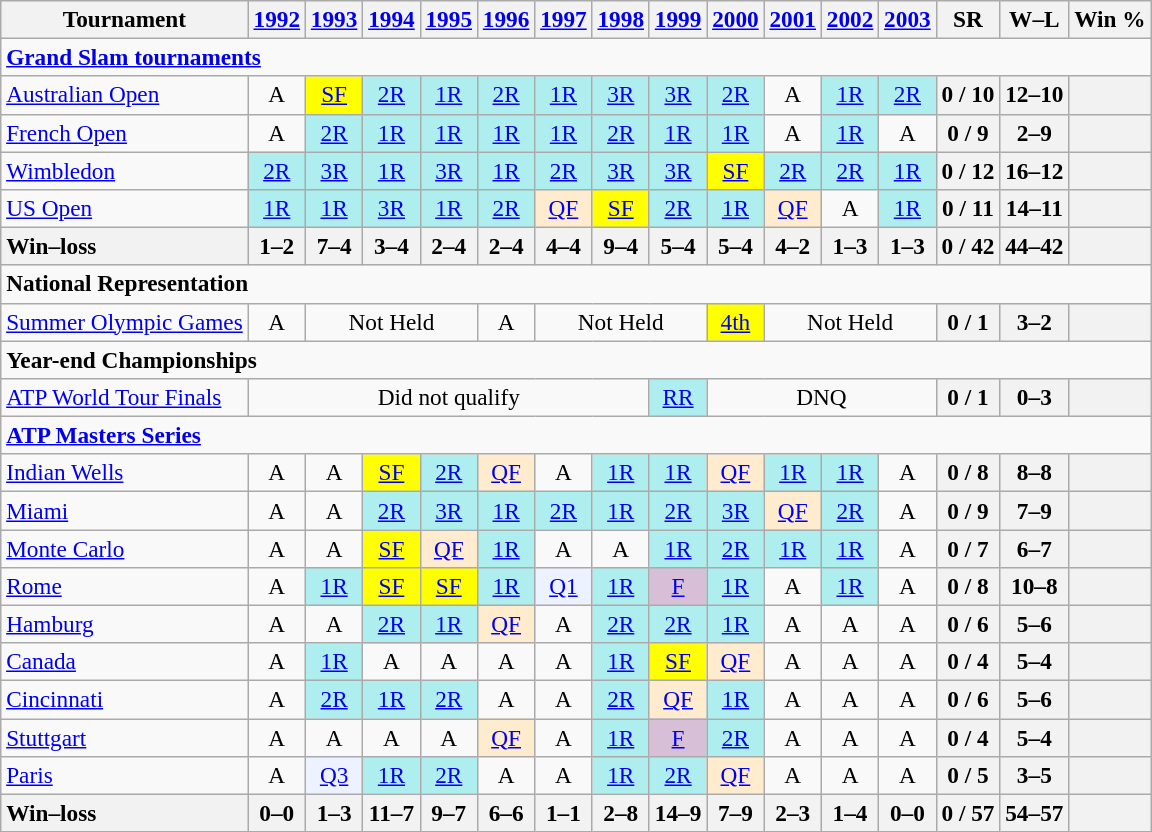<table class=wikitable style=text-align:center;font-size:97%>
<tr>
<th>Tournament</th>
<th><a href='#'>1992</a></th>
<th><a href='#'>1993</a></th>
<th><a href='#'>1994</a></th>
<th><a href='#'>1995</a></th>
<th><a href='#'>1996</a></th>
<th><a href='#'>1997</a></th>
<th><a href='#'>1998</a></th>
<th><a href='#'>1999</a></th>
<th><a href='#'>2000</a></th>
<th><a href='#'>2001</a></th>
<th><a href='#'>2002</a></th>
<th><a href='#'>2003</a></th>
<th>SR</th>
<th>W–L</th>
<th>Win %</th>
</tr>
<tr !!>
<td colspan=23 align=left><strong><a href='#'>Grand Slam tournaments</a></strong></td>
</tr>
<tr>
<td align=left><a href='#'>Australian Open</a></td>
<td>A</td>
<td bgcolor=yellow><a href='#'>SF</a></td>
<td bgcolor=afeeee><a href='#'>2R</a></td>
<td bgcolor=afeeee><a href='#'>1R</a></td>
<td bgcolor=afeeee><a href='#'>2R</a></td>
<td bgcolor=afeeee><a href='#'>1R</a></td>
<td bgcolor=afeeee><a href='#'>3R</a></td>
<td bgcolor=afeeee><a href='#'>3R</a></td>
<td bgcolor=afeeee><a href='#'>2R</a></td>
<td>A</td>
<td bgcolor=afeeee><a href='#'>1R</a></td>
<td bgcolor=afeeee><a href='#'>2R</a></td>
<th>0 / 10</th>
<th>12–10</th>
<th></th>
</tr>
<tr>
<td align=left><a href='#'>French Open</a></td>
<td>A</td>
<td bgcolor=afeeee><a href='#'>2R</a></td>
<td bgcolor=afeeee><a href='#'>1R</a></td>
<td bgcolor=afeeee><a href='#'>1R</a></td>
<td bgcolor=afeeee><a href='#'>1R</a></td>
<td bgcolor=afeeee><a href='#'>1R</a></td>
<td bgcolor=afeeee><a href='#'>2R</a></td>
<td bgcolor=afeeee><a href='#'>1R</a></td>
<td bgcolor=afeeee><a href='#'>1R</a></td>
<td>A</td>
<td bgcolor=afeeee><a href='#'>1R</a></td>
<td>A</td>
<th>0 / 9</th>
<th>2–9</th>
<th></th>
</tr>
<tr>
<td align=left><a href='#'>Wimbledon</a></td>
<td bgcolor=afeeee><a href='#'>2R</a></td>
<td bgcolor=afeeee><a href='#'>3R</a></td>
<td bgcolor=afeeee><a href='#'>1R</a></td>
<td bgcolor=afeeee><a href='#'>3R</a></td>
<td bgcolor=afeeee><a href='#'>1R</a></td>
<td bgcolor=afeeee><a href='#'>2R</a></td>
<td bgcolor=afeeee><a href='#'>3R</a></td>
<td bgcolor=afeeee><a href='#'>3R</a></td>
<td bgcolor=yellow><a href='#'>SF</a></td>
<td bgcolor=afeeee><a href='#'>2R</a></td>
<td bgcolor=afeeee><a href='#'>2R</a></td>
<td bgcolor=afeeee><a href='#'>1R</a></td>
<th>0 / 12</th>
<th>16–12</th>
<th></th>
</tr>
<tr>
<td align=left><a href='#'>US Open</a></td>
<td bgcolor=afeeee><a href='#'>1R</a></td>
<td bgcolor=afeeee><a href='#'>1R</a></td>
<td bgcolor=afeeee><a href='#'>3R</a></td>
<td bgcolor=afeeee><a href='#'>1R</a></td>
<td bgcolor=afeeee><a href='#'>2R</a></td>
<td bgcolor=ffebcd><a href='#'>QF</a></td>
<td bgcolor=yellow><a href='#'>SF</a></td>
<td bgcolor=afeeee><a href='#'>2R</a></td>
<td bgcolor=afeeee><a href='#'>1R</a></td>
<td bgcolor=ffebcd><a href='#'>QF</a></td>
<td>A</td>
<td bgcolor=afeeee><a href='#'>1R</a></td>
<th>0 / 11</th>
<th>14–11</th>
<th></th>
</tr>
<tr>
<th style=text-align:left>Win–loss</th>
<th>1–2</th>
<th>7–4</th>
<th>3–4</th>
<th>2–4</th>
<th>2–4</th>
<th>4–4</th>
<th>9–4</th>
<th>5–4</th>
<th>5–4</th>
<th>4–2</th>
<th>1–3</th>
<th>1–3</th>
<th>0 / 42</th>
<th>44–42</th>
<th></th>
</tr>
<tr>
<td colspan=23 align=left><strong>National Representation</strong></td>
</tr>
<tr>
<td align=left><a href='#'>Summer Olympic Games</a></td>
<td>A</td>
<td colspan="3" align="center">Not Held</td>
<td>A</td>
<td colspan="3" align="center">Not Held</td>
<td align="center" style="background:yellow;"><a href='#'>4th</a></td>
<td colspan="3" align="center">Not Held</td>
<th>0 / 1</th>
<th>3–2</th>
<th></th>
</tr>
<tr>
<td colspan=23 align=left><strong>Year-end Championships</strong></td>
</tr>
<tr>
<td align=left><a href='#'>ATP World Tour Finals</a></td>
<td colspan="7" align="center">Did not qualify</td>
<td align="center" style="background:#afeeee;"><a href='#'>RR</a></td>
<td colspan="4" align="center">DNQ</td>
<th>0 / 1</th>
<th>0–3</th>
<th></th>
</tr>
<tr>
<td colspan=23 align=left><strong><a href='#'>ATP Masters Series</a></strong></td>
</tr>
<tr>
<td align=left><a href='#'>Indian Wells</a></td>
<td>A</td>
<td>A</td>
<td bgcolor=yellow><a href='#'>SF</a></td>
<td bgcolor=afeeee><a href='#'>2R</a></td>
<td bgcolor=ffebcd><a href='#'>QF</a></td>
<td>A</td>
<td bgcolor=afeeee><a href='#'>1R</a></td>
<td bgcolor=afeeee><a href='#'>1R</a></td>
<td bgcolor=ffebcd><a href='#'>QF</a></td>
<td bgcolor=afeeee><a href='#'>1R</a></td>
<td bgcolor=afeeee><a href='#'>1R</a></td>
<td>A</td>
<th>0 / 8</th>
<th>8–8</th>
<th></th>
</tr>
<tr>
<td align=left><a href='#'>Miami</a></td>
<td>A</td>
<td>A</td>
<td bgcolor=afeeee><a href='#'>2R</a></td>
<td bgcolor=afeeee><a href='#'>3R</a></td>
<td bgcolor=afeeee><a href='#'>1R</a></td>
<td bgcolor=afeeee><a href='#'>2R</a></td>
<td bgcolor=afeeee><a href='#'>1R</a></td>
<td bgcolor=afeeee><a href='#'>2R</a></td>
<td bgcolor=afeeee><a href='#'>3R</a></td>
<td bgcolor=ffebcd><a href='#'>QF</a></td>
<td bgcolor=afeeee><a href='#'>2R</a></td>
<td>A</td>
<th>0 / 9</th>
<th>7–9</th>
<th></th>
</tr>
<tr>
<td align=left><a href='#'>Monte Carlo</a></td>
<td>A</td>
<td>A</td>
<td bgcolor=yellow><a href='#'>SF</a></td>
<td bgcolor=ffebcd><a href='#'>QF</a></td>
<td bgcolor=afeeee><a href='#'>1R</a></td>
<td>A</td>
<td>A</td>
<td bgcolor=afeeee><a href='#'>1R</a></td>
<td bgcolor=afeeee><a href='#'>2R</a></td>
<td bgcolor=afeeee><a href='#'>1R</a></td>
<td bgcolor=afeeee><a href='#'>1R</a></td>
<td>A</td>
<th>0 / 7</th>
<th>6–7</th>
<th></th>
</tr>
<tr>
<td align=left><a href='#'>Rome</a></td>
<td>A</td>
<td bgcolor=afeeee><a href='#'>1R</a></td>
<td bgcolor=yellow><a href='#'>SF</a></td>
<td bgcolor=yellow><a href='#'>SF</a></td>
<td bgcolor=afeeee><a href='#'>1R</a></td>
<td bgcolor=ecf2ff><a href='#'>Q1</a></td>
<td bgcolor=afeeee><a href='#'>1R</a></td>
<td bgcolor=thistle><a href='#'>F</a></td>
<td bgcolor=afeeee><a href='#'>1R</a></td>
<td>A</td>
<td bgcolor=afeeee><a href='#'>1R</a></td>
<td>A</td>
<th>0 / 8</th>
<th>10–8</th>
<th></th>
</tr>
<tr>
<td align=left><a href='#'>Hamburg</a></td>
<td>A</td>
<td>A</td>
<td bgcolor=afeeee><a href='#'>2R</a></td>
<td bgcolor=afeeee><a href='#'>1R</a></td>
<td bgcolor=ffebcd><a href='#'>QF</a></td>
<td>A</td>
<td bgcolor=afeeee><a href='#'>2R</a></td>
<td bgcolor=afeeee><a href='#'>2R</a></td>
<td bgcolor=afeeee><a href='#'>1R</a></td>
<td>A</td>
<td>A</td>
<td>A</td>
<th>0 / 6</th>
<th>5–6</th>
<th></th>
</tr>
<tr>
<td align=left><a href='#'>Canada</a></td>
<td>A</td>
<td bgcolor=afeeee><a href='#'>1R</a></td>
<td>A</td>
<td>A</td>
<td>A</td>
<td>A</td>
<td bgcolor=afeeee><a href='#'>1R</a></td>
<td bgcolor=yellow><a href='#'>SF</a></td>
<td bgcolor=ffebcd><a href='#'>QF</a></td>
<td>A</td>
<td>A</td>
<td>A</td>
<th>0 / 4</th>
<th>5–4</th>
<th></th>
</tr>
<tr>
<td align=left><a href='#'>Cincinnati</a></td>
<td>A</td>
<td bgcolor=afeeee><a href='#'>2R</a></td>
<td bgcolor=afeeee><a href='#'>1R</a></td>
<td bgcolor=afeeee><a href='#'>2R</a></td>
<td>A</td>
<td>A</td>
<td bgcolor=afeeee><a href='#'>2R</a></td>
<td bgcolor=ffebcd><a href='#'>QF</a></td>
<td bgcolor=afeeee><a href='#'>1R</a></td>
<td>A</td>
<td>A</td>
<td>A</td>
<th>0 / 6</th>
<th>5–6</th>
<th></th>
</tr>
<tr>
<td align=left><a href='#'>Stuttgart</a></td>
<td>A</td>
<td>A</td>
<td>A</td>
<td>A</td>
<td bgcolor=ffebcd><a href='#'>QF</a></td>
<td>A</td>
<td bgcolor=afeeee><a href='#'>1R</a></td>
<td bgcolor=thistle><a href='#'>F</a></td>
<td bgcolor=afeeee><a href='#'>2R</a></td>
<td>A</td>
<td>A</td>
<td>A</td>
<th>0 / 4</th>
<th>5–4</th>
<th></th>
</tr>
<tr>
<td align=left><a href='#'>Paris</a></td>
<td>A</td>
<td bgcolor=ecf2ff><a href='#'>Q3</a></td>
<td bgcolor=afeeee><a href='#'>1R</a></td>
<td bgcolor=afeeee><a href='#'>2R</a></td>
<td>A</td>
<td>A</td>
<td bgcolor=afeeee><a href='#'>1R</a></td>
<td bgcolor=afeeee><a href='#'>2R</a></td>
<td bgcolor=ffebcd><a href='#'>QF</a></td>
<td>A</td>
<td>A</td>
<td>A</td>
<th>0 / 5</th>
<th>3–5</th>
<th></th>
</tr>
<tr>
<th style=text-align:left>Win–loss</th>
<th>0–0</th>
<th>1–3</th>
<th>11–7</th>
<th>9–7</th>
<th>6–6</th>
<th>1–1</th>
<th>2–8</th>
<th>14–9</th>
<th>7–9</th>
<th>2–3</th>
<th>1–4</th>
<th>0–0</th>
<th>0 / 57</th>
<th>54–57</th>
<th></th>
</tr>
</table>
